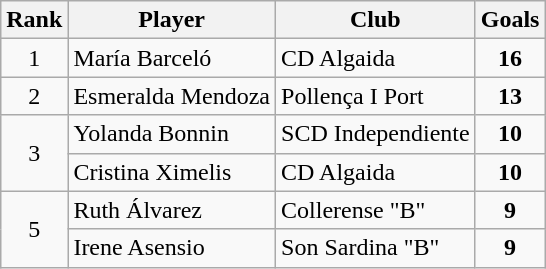<table class="wikitable" style="text-align:center">
<tr>
<th>Rank</th>
<th>Player</th>
<th>Club</th>
<th>Goals</th>
</tr>
<tr>
<td>1</td>
<td align="left">María Barceló</td>
<td align="left">CD Algaida</td>
<td><strong>16</strong></td>
</tr>
<tr>
<td>2</td>
<td align="left">Esmeralda Mendoza</td>
<td align="left">Pollença I Port</td>
<td><strong>13</strong></td>
</tr>
<tr>
<td rowspan="2">3</td>
<td align="left">Yolanda Bonnin</td>
<td align="left">SCD Independiente</td>
<td><strong>10</strong></td>
</tr>
<tr>
<td align="left">Cristina Ximelis</td>
<td align="left">CD Algaida</td>
<td><strong>10</strong></td>
</tr>
<tr>
<td rowspan="2">5</td>
<td align="left">Ruth Álvarez</td>
<td align="left">Collerense "B"</td>
<td><strong>9</strong></td>
</tr>
<tr>
<td align="left">Irene Asensio</td>
<td align="left">Son Sardina "B"</td>
<td><strong>9</strong></td>
</tr>
</table>
